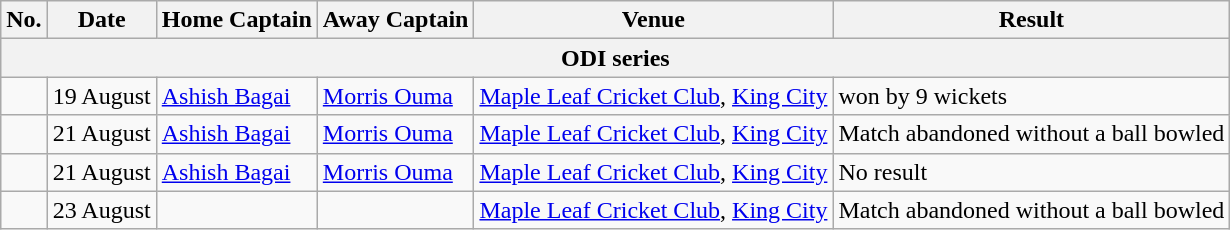<table class="wikitable">
<tr>
<th>No.</th>
<th>Date</th>
<th>Home Captain</th>
<th>Away Captain</th>
<th>Venue</th>
<th>Result</th>
</tr>
<tr>
<th colspan="9">ODI series</th>
</tr>
<tr>
<td></td>
<td>19 August</td>
<td><a href='#'>Ashish Bagai</a></td>
<td><a href='#'>Morris Ouma</a></td>
<td><a href='#'>Maple Leaf Cricket Club</a>, <a href='#'>King City</a></td>
<td> won by 9 wickets</td>
</tr>
<tr>
<td></td>
<td>21 August</td>
<td><a href='#'>Ashish Bagai</a></td>
<td><a href='#'>Morris Ouma</a></td>
<td><a href='#'>Maple Leaf Cricket Club</a>, <a href='#'>King City</a></td>
<td>Match abandoned without a ball bowled</td>
</tr>
<tr>
<td></td>
<td>21 August</td>
<td><a href='#'>Ashish Bagai</a></td>
<td><a href='#'>Morris Ouma</a></td>
<td><a href='#'>Maple Leaf Cricket Club</a>, <a href='#'>King City</a></td>
<td>No result</td>
</tr>
<tr>
<td></td>
<td>23 August</td>
<td></td>
<td></td>
<td><a href='#'>Maple Leaf Cricket Club</a>, <a href='#'>King City</a></td>
<td>Match abandoned without a ball bowled</td>
</tr>
</table>
